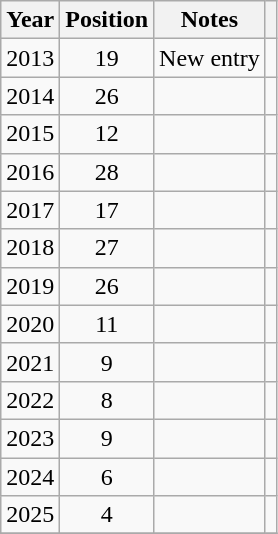<table class="wikitable plainrowheaders" style="text-align:center;">
<tr>
<th>Year</th>
<th>Position</th>
<th>Notes</th>
<th></th>
</tr>
<tr>
<td>2013</td>
<td>19</td>
<td>New entry</td>
<td></td>
</tr>
<tr>
<td>2014</td>
<td>26</td>
<td></td>
<td></td>
</tr>
<tr>
<td>2015</td>
<td>12</td>
<td></td>
<td></td>
</tr>
<tr>
<td>2016</td>
<td>28</td>
<td></td>
<td></td>
</tr>
<tr>
<td>2017</td>
<td>17</td>
<td></td>
<td></td>
</tr>
<tr>
<td>2018</td>
<td>27</td>
<td></td>
<td></td>
</tr>
<tr>
<td>2019</td>
<td>26</td>
<td></td>
<td></td>
</tr>
<tr>
<td>2020</td>
<td>11</td>
<td></td>
<td></td>
</tr>
<tr>
<td>2021</td>
<td>9</td>
<td></td>
<td></td>
</tr>
<tr>
<td>2022</td>
<td>8</td>
<td></td>
<td></td>
</tr>
<tr>
<td>2023</td>
<td>9</td>
<td></td>
<td></td>
</tr>
<tr>
<td>2024</td>
<td>6</td>
<td></td>
<td></td>
</tr>
<tr>
<td>2025</td>
<td>4</td>
<td></td>
<td></td>
</tr>
<tr>
</tr>
</table>
